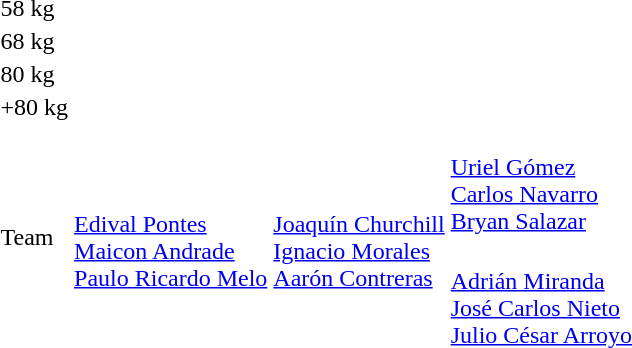<table>
<tr>
<td rowspan=2>58 kg<br></td>
<td rowspan=2></td>
<td rowspan=2></td>
<td></td>
</tr>
<tr>
<td></td>
</tr>
<tr>
<td rowspan=2>68 kg<br></td>
<td rowspan=2></td>
<td rowspan=2></td>
<td></td>
</tr>
<tr>
<td></td>
</tr>
<tr>
<td rowspan=2>80 kg<br></td>
<td rowspan=2></td>
<td rowspan=2></td>
<td></td>
</tr>
<tr>
<td></td>
</tr>
<tr>
<td rowspan=2>+80 kg<br></td>
<td rowspan=2></td>
<td rowspan=2></td>
<td></td>
</tr>
<tr>
<td></td>
</tr>
<tr>
<td rowspan=2>Team<br></td>
<td rowspan=2><br><a href='#'>Edival Pontes</a><br><a href='#'>Maicon Andrade</a><br><a href='#'>Paulo Ricardo Melo</a></td>
<td rowspan=2><br><a href='#'>Joaquín Churchill</a><br><a href='#'>Ignacio Morales</a><br><a href='#'>Aarón Contreras</a></td>
<td><br><a href='#'>Uriel Gómez</a><br><a href='#'>Carlos Navarro</a><br><a href='#'>Bryan Salazar</a></td>
</tr>
<tr>
<td><br><a href='#'>Adrián Miranda</a><br><a href='#'>José Carlos Nieto</a><br><a href='#'>Julio César Arroyo</a></td>
</tr>
</table>
